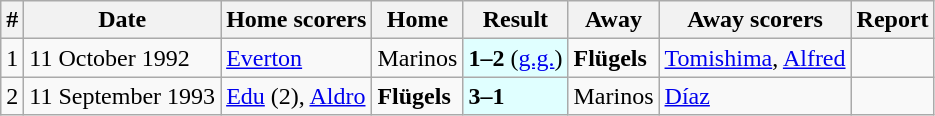<table class="wikitable">
<tr>
<th>#</th>
<th>Date</th>
<th>Home scorers</th>
<th>Home</th>
<th>Result</th>
<th>Away</th>
<th>Away scorers</th>
<th>Report</th>
</tr>
<tr>
<td>1</td>
<td>11 October 1992</td>
<td><a href='#'>Everton</a></td>
<td>Marinos</td>
<td style="background:#e0ffff;"><strong>1–2</strong> (<a href='#'>g.g.</a>)</td>
<td><strong>Flügels</strong></td>
<td><a href='#'>Tomishima</a>, <a href='#'>Alfred</a></td>
<td></td>
</tr>
<tr>
<td>2</td>
<td>11 September 1993</td>
<td><a href='#'>Edu</a> (2), <a href='#'>Aldro</a></td>
<td><strong>Flügels</strong></td>
<td style="background:#e0ffff;"><strong>3–1</strong></td>
<td>Marinos</td>
<td><a href='#'>Díaz</a></td>
<td></td>
</tr>
</table>
